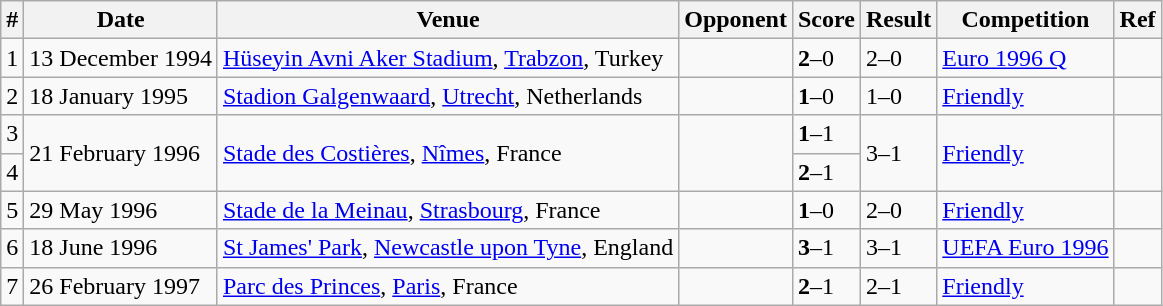<table class="wikitable">
<tr>
<th>#</th>
<th>Date</th>
<th>Venue</th>
<th>Opponent</th>
<th>Score</th>
<th>Result</th>
<th>Competition</th>
<th>Ref</th>
</tr>
<tr>
<td>1</td>
<td>13 December 1994</td>
<td><a href='#'>Hüseyin Avni Aker Stadium</a>, <a href='#'>Trabzon</a>, Turkey</td>
<td></td>
<td><strong>2</strong>–0</td>
<td>2–0</td>
<td><a href='#'>Euro 1996 Q</a></td>
<td align="center"></td>
</tr>
<tr>
<td>2</td>
<td>18 January 1995</td>
<td><a href='#'>Stadion Galgenwaard</a>, <a href='#'>Utrecht</a>, Netherlands</td>
<td></td>
<td><strong>1</strong>–0</td>
<td>1–0</td>
<td><a href='#'>Friendly</a></td>
<td align="center"></td>
</tr>
<tr>
<td>3</td>
<td rowspan="2">21 February 1996</td>
<td rowspan="2"><a href='#'>Stade des Costières</a>, <a href='#'>Nîmes</a>, France</td>
<td rowspan="2"></td>
<td><strong>1</strong>–1</td>
<td rowspan="2">3–1</td>
<td rowspan="2"><a href='#'>Friendly</a></td>
<td rowspan="2" align="center"></td>
</tr>
<tr>
<td>4</td>
<td><strong>2</strong>–1</td>
</tr>
<tr>
<td>5</td>
<td>29 May 1996</td>
<td><a href='#'>Stade de la Meinau</a>, <a href='#'>Strasbourg</a>, France</td>
<td></td>
<td><strong>1</strong>–0</td>
<td>2–0</td>
<td><a href='#'>Friendly</a></td>
<td align="center"></td>
</tr>
<tr>
<td>6</td>
<td>18 June 1996</td>
<td><a href='#'>St James' Park</a>, <a href='#'>Newcastle upon Tyne</a>, England</td>
<td></td>
<td><strong>3</strong>–1</td>
<td>3–1</td>
<td><a href='#'>UEFA Euro 1996</a></td>
<td align="center"></td>
</tr>
<tr>
<td>7</td>
<td>26 February 1997</td>
<td><a href='#'>Parc des Princes</a>, <a href='#'>Paris</a>, France</td>
<td></td>
<td><strong>2</strong>–1</td>
<td>2–1</td>
<td><a href='#'>Friendly</a></td>
<td align="center"></td>
</tr>
</table>
